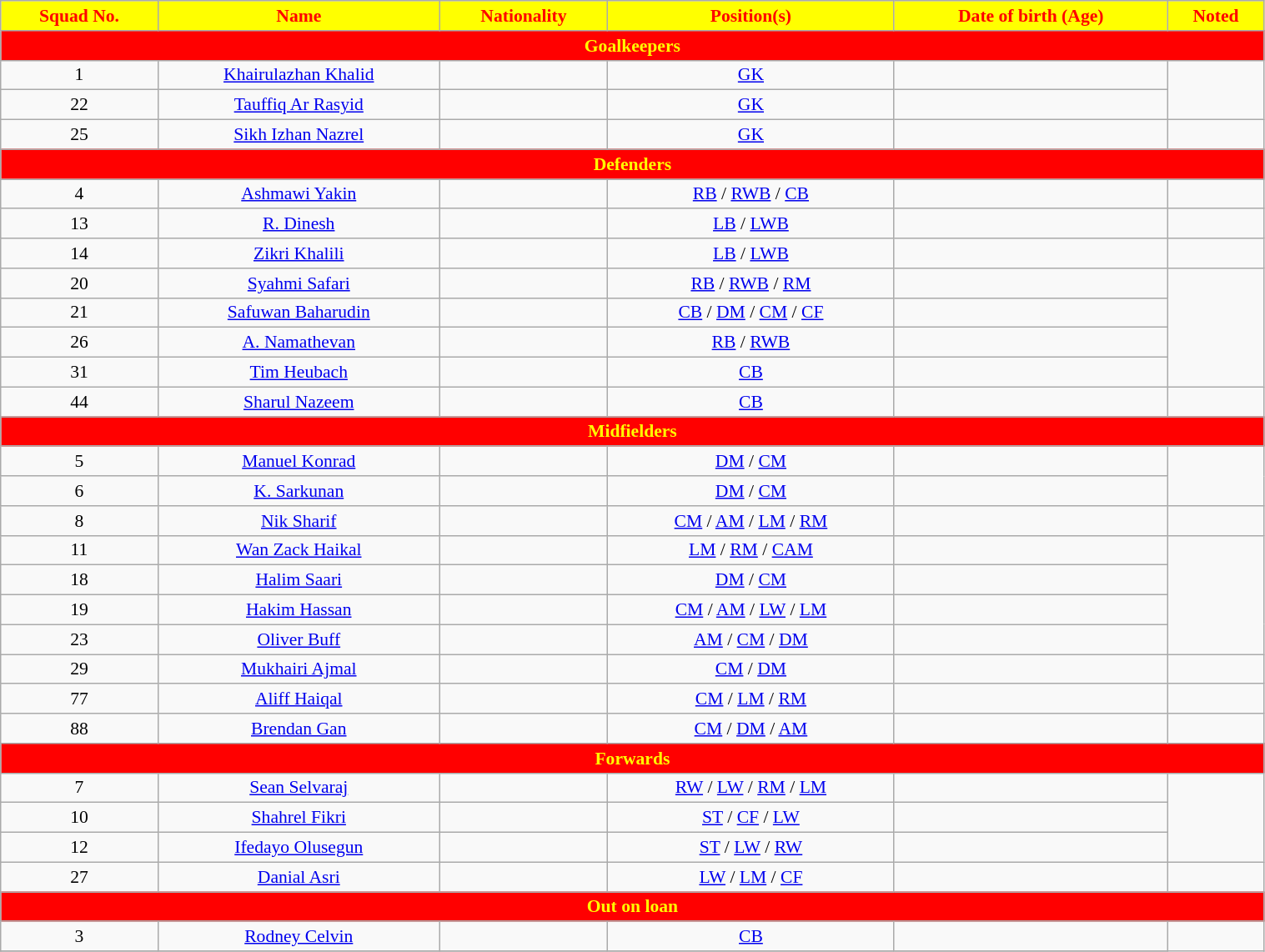<table class="wikitable" style="text-align:center; font-size:90%; width:80%;">
<tr>
<th style="background:yellow; color:red; text-align:center;">Squad No.</th>
<th style="background:yellow; color:red; text-align:center;">Name</th>
<th style="background:yellow; color:red; text-align:center;">Nationality</th>
<th style="background:yellow; color:red; text-align:center;">Position(s)</th>
<th style="background:yellow; color:red; text-align:center;">Date of birth (Age)</th>
<th style="background:yellow; color:red; text-align:center;">Noted</th>
</tr>
<tr>
<th colspan="6" style="background:red; color:yellow; text-align:center;">Goalkeepers</th>
</tr>
<tr>
<td>1</td>
<td><a href='#'>Khairulazhan Khalid</a></td>
<td></td>
<td><a href='#'>GK</a></td>
<td></td>
</tr>
<tr>
<td>22</td>
<td><a href='#'>Tauffiq Ar Rasyid</a></td>
<td></td>
<td><a href='#'>GK</a></td>
<td></td>
</tr>
<tr>
<td>25</td>
<td><a href='#'>Sikh Izhan Nazrel</a></td>
<td></td>
<td><a href='#'>GK</a></td>
<td></td>
<td></td>
</tr>
<tr>
<th colspan="9" style="background:red; color:yellow; text-align:center;">Defenders</th>
</tr>
<tr>
<td>4</td>
<td><a href='#'>Ashmawi Yakin</a></td>
<td></td>
<td><a href='#'>RB</a> / <a href='#'>RWB</a> / <a href='#'>CB</a></td>
<td></td>
</tr>
<tr>
<td>13</td>
<td><a href='#'>R. Dinesh</a></td>
<td></td>
<td><a href='#'>LB</a> / <a href='#'>LWB</a></td>
<td></td>
<td></td>
</tr>
<tr>
<td>14</td>
<td><a href='#'>Zikri Khalili</a></td>
<td></td>
<td><a href='#'>LB</a> / <a href='#'>LWB</a></td>
<td></td>
<td></td>
</tr>
<tr>
<td>20</td>
<td><a href='#'>Syahmi Safari</a></td>
<td></td>
<td><a href='#'>RB</a> / <a href='#'>RWB</a> / <a href='#'>RM</a></td>
<td></td>
</tr>
<tr>
<td>21</td>
<td><a href='#'>Safuwan Baharudin</a></td>
<td></td>
<td><a href='#'>CB</a> / <a href='#'>DM</a> / <a href='#'>CM</a> / <a href='#'>CF</a></td>
<td></td>
</tr>
<tr>
<td>26</td>
<td><a href='#'>A. Namathevan</a></td>
<td></td>
<td><a href='#'>RB</a> / <a href='#'>RWB</a></td>
<td></td>
</tr>
<tr>
<td>31</td>
<td><a href='#'>Tim Heubach</a></td>
<td></td>
<td><a href='#'>CB</a></td>
<td></td>
</tr>
<tr>
<td>44</td>
<td><a href='#'>Sharul Nazeem</a></td>
<td></td>
<td><a href='#'>CB</a></td>
<td></td>
<td></td>
</tr>
<tr>
<th colspan="9" style="background:red; color:yellow; text-align:center;">Midfielders</th>
</tr>
<tr>
<td>5</td>
<td><a href='#'>Manuel Konrad</a></td>
<td></td>
<td><a href='#'>DM</a> / <a href='#'>CM</a></td>
<td></td>
</tr>
<tr>
<td>6</td>
<td><a href='#'>K. Sarkunan</a></td>
<td></td>
<td><a href='#'>DM</a> / <a href='#'>CM</a></td>
<td></td>
</tr>
<tr>
<td>8</td>
<td><a href='#'>Nik Sharif</a></td>
<td></td>
<td><a href='#'>CM</a> / <a href='#'>AM</a> / <a href='#'>LM</a> / <a href='#'>RM</a></td>
<td></td>
<td></td>
</tr>
<tr>
<td>11</td>
<td><a href='#'>Wan Zack Haikal</a></td>
<td></td>
<td><a href='#'>LM</a> /  <a href='#'>RM</a> / <a href='#'>CAM</a></td>
<td></td>
</tr>
<tr>
<td>18</td>
<td><a href='#'>Halim Saari</a></td>
<td></td>
<td><a href='#'>DM</a> / <a href='#'>CM</a></td>
<td></td>
</tr>
<tr>
<td>19</td>
<td><a href='#'>Hakim Hassan</a></td>
<td></td>
<td><a href='#'>CM</a> / <a href='#'>AM</a> / <a href='#'>LW</a> / <a href='#'>LM</a></td>
<td></td>
</tr>
<tr>
<td>23</td>
<td><a href='#'>Oliver Buff</a></td>
<td></td>
<td><a href='#'>AM</a> / <a href='#'>CM</a> / <a href='#'>DM</a></td>
<td></td>
</tr>
<tr>
<td>29</td>
<td><a href='#'>Mukhairi Ajmal</a></td>
<td></td>
<td><a href='#'>CM</a> / <a href='#'>DM</a></td>
<td></td>
<td></td>
</tr>
<tr>
<td>77</td>
<td><a href='#'>Aliff Haiqal</a></td>
<td></td>
<td><a href='#'>CM</a> / <a href='#'>LM</a> / <a href='#'>RM</a></td>
<td></td>
<td></td>
</tr>
<tr>
<td>88</td>
<td><a href='#'>Brendan Gan</a></td>
<td> </td>
<td><a href='#'>CM</a> / <a href='#'>DM</a> / <a href='#'>AM</a></td>
<td></td>
</tr>
<tr>
<th colspan="9" style="background:red; color:yellow; text-align:center;">Forwards</th>
</tr>
<tr>
<td>7</td>
<td><a href='#'>Sean Selvaraj</a></td>
<td></td>
<td><a href='#'>RW</a> / <a href='#'>LW</a> / <a href='#'>RM</a> / <a href='#'>LM</a></td>
<td></td>
</tr>
<tr>
<td>10</td>
<td><a href='#'>Shahrel Fikri</a></td>
<td></td>
<td><a href='#'>ST</a> / <a href='#'>CF</a> / <a href='#'>LW</a></td>
<td></td>
</tr>
<tr>
<td>12</td>
<td><a href='#'>Ifedayo Olusegun</a></td>
<td> </td>
<td><a href='#'>ST</a> /   <a href='#'>LW</a> / <a href='#'>RW</a></td>
<td></td>
</tr>
<tr>
<td>27</td>
<td><a href='#'>Danial Asri</a></td>
<td></td>
<td><a href='#'>LW</a> /  <a href='#'>LM</a> /  <a href='#'>CF</a></td>
<td></td>
<td></td>
</tr>
<tr>
<th colspan="9" style="background:red; color:yellow; text-align:center;">Out on loan</th>
</tr>
<tr>
<td>3</td>
<td><a href='#'>Rodney Celvin</a></td>
<td> </td>
<td><a href='#'>CB</a></td>
<td></td>
</tr>
<tr>
</tr>
</table>
